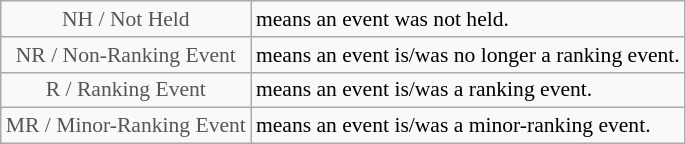<table class="wikitable" style="font-size:90%">
<tr>
<td style="text-align:center; color:#555555;" colspan="4">NH / Not Held</td>
<td>means an event was not held.</td>
</tr>
<tr>
<td style="text-align:center; color:#555555;" colspan="4">NR / Non-Ranking Event</td>
<td>means an event is/was no longer a ranking event.</td>
</tr>
<tr>
<td style="text-align:center; color:#555555;" colspan="4">R / Ranking Event</td>
<td>means an event is/was a ranking event.</td>
</tr>
<tr>
<td style="text-align:center; color:#555555;" colspan="4">MR / Minor-Ranking Event</td>
<td>means an event is/was a minor-ranking event.</td>
</tr>
</table>
